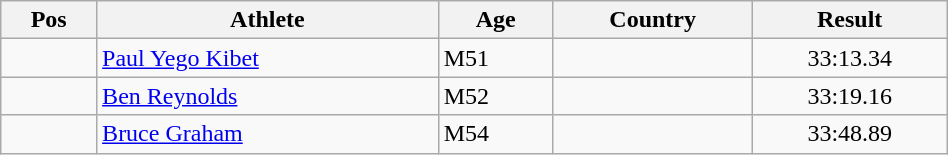<table class="wikitable"  style="text-align:center; width:50%;">
<tr>
<th>Pos</th>
<th>Athlete</th>
<th>Age</th>
<th>Country</th>
<th>Result</th>
</tr>
<tr>
<td align=center></td>
<td align=left><a href='#'>Paul Yego Kibet</a></td>
<td align=left>M51</td>
<td align=left></td>
<td>33:13.34</td>
</tr>
<tr>
<td align=center></td>
<td align=left><a href='#'>Ben Reynolds</a></td>
<td align=left>M52</td>
<td align=left></td>
<td>33:19.16</td>
</tr>
<tr>
<td align=center></td>
<td align=left><a href='#'>Bruce Graham</a></td>
<td align=left>M54</td>
<td align=left></td>
<td>33:48.89</td>
</tr>
</table>
